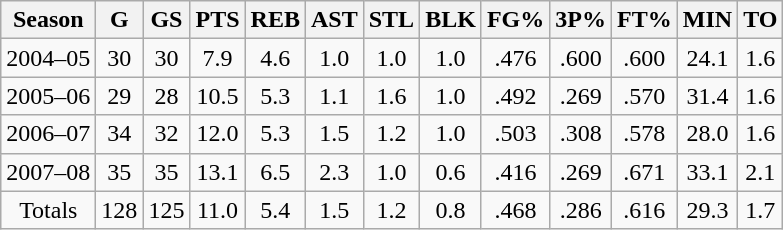<table class="wikitable" style="text-align: center;">
<tr>
<th>Season</th>
<th>G</th>
<th>GS</th>
<th>PTS</th>
<th>REB</th>
<th>AST</th>
<th>STL</th>
<th>BLK</th>
<th>FG%</th>
<th>3P%</th>
<th>FT%</th>
<th>MIN</th>
<th>TO</th>
</tr>
<tr>
<td>2004–05</td>
<td>30</td>
<td>30</td>
<td>7.9</td>
<td>4.6</td>
<td>1.0</td>
<td>1.0</td>
<td>1.0</td>
<td>.476</td>
<td>.600</td>
<td>.600</td>
<td>24.1</td>
<td>1.6</td>
</tr>
<tr>
<td>2005–06</td>
<td>29</td>
<td>28</td>
<td>10.5</td>
<td>5.3</td>
<td>1.1</td>
<td>1.6</td>
<td>1.0</td>
<td>.492</td>
<td>.269</td>
<td>.570</td>
<td>31.4</td>
<td>1.6</td>
</tr>
<tr>
<td>2006–07</td>
<td>34</td>
<td>32</td>
<td>12.0</td>
<td>5.3</td>
<td>1.5</td>
<td>1.2</td>
<td>1.0</td>
<td>.503</td>
<td>.308</td>
<td>.578</td>
<td>28.0</td>
<td>1.6</td>
</tr>
<tr>
<td>2007–08</td>
<td>35</td>
<td>35</td>
<td>13.1</td>
<td>6.5</td>
<td>2.3</td>
<td>1.0</td>
<td>0.6</td>
<td>.416</td>
<td>.269</td>
<td>.671</td>
<td>33.1</td>
<td>2.1</td>
</tr>
<tr>
<td>Totals</td>
<td>128</td>
<td>125</td>
<td>11.0</td>
<td>5.4</td>
<td>1.5</td>
<td>1.2</td>
<td>0.8</td>
<td>.468</td>
<td>.286</td>
<td>.616</td>
<td>29.3</td>
<td>1.7</td>
</tr>
</table>
